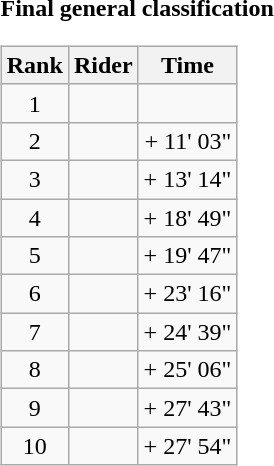<table>
<tr>
<td><strong>Final general classification</strong><br><table class="wikitable">
<tr>
<th scope="col">Rank</th>
<th scope="col">Rider</th>
<th scope="col">Time</th>
</tr>
<tr>
<td style="text-align:center;">1</td>
<td></td>
<td style="text-align:right;"></td>
</tr>
<tr>
<td style="text-align:center;">2</td>
<td></td>
<td style="text-align:right;">+ 11' 03"</td>
</tr>
<tr>
<td style="text-align:center;">3</td>
<td></td>
<td style="text-align:right;">+ 13' 14"</td>
</tr>
<tr>
<td style="text-align:center;">4</td>
<td></td>
<td style="text-align:right;">+ 18' 49"</td>
</tr>
<tr>
<td style="text-align:center;">5</td>
<td></td>
<td style="text-align:right;">+ 19' 47"</td>
</tr>
<tr>
<td style="text-align:center;">6</td>
<td></td>
<td style="text-align:right;">+ 23' 16"</td>
</tr>
<tr>
<td style="text-align:center;">7</td>
<td></td>
<td style="text-align:right;">+ 24' 39"</td>
</tr>
<tr>
<td style="text-align:center;">8</td>
<td></td>
<td style="text-align:right;">+ 25' 06"</td>
</tr>
<tr>
<td style="text-align:center;">9</td>
<td></td>
<td style="text-align:right;">+ 27' 43"</td>
</tr>
<tr>
<td style="text-align:center;">10</td>
<td></td>
<td style="text-align:right;">+ 27' 54"</td>
</tr>
</table>
</td>
</tr>
</table>
